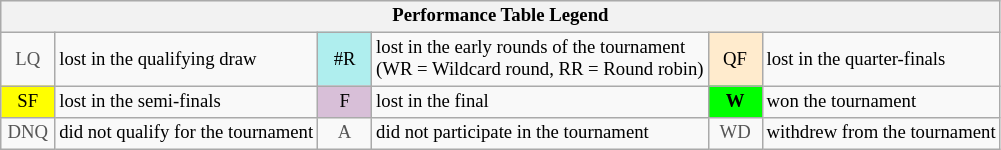<table class="wikitable" style="font-size:78%;">
<tr bgcolor="#efefef">
<th colspan="6">Performance Table Legend</th>
</tr>
<tr>
<td align="center" style="color:#555555;" width="30">LQ</td>
<td>lost in the qualifying draw</td>
<td align="center" style="background:#afeeee;">#R</td>
<td>lost in the early rounds of the tournament<br>(WR = Wildcard round, RR = Round robin)</td>
<td align="center" style="background:#ffebcd;">QF</td>
<td>lost in the quarter-finals</td>
</tr>
<tr>
<td align="center" style="background:yellow;">SF</td>
<td>lost in the semi-finals</td>
<td align="center" style="background:#D8BFD8;">F</td>
<td>lost in the final</td>
<td align="center" style="background:#00ff00;"><strong>W</strong></td>
<td>won the tournament</td>
</tr>
<tr>
<td align="center" style="color:#555555;" width="30">DNQ</td>
<td>did not qualify for the tournament</td>
<td align="center" style="color:#555555;" width="30">A</td>
<td>did not participate in the tournament</td>
<td align="center" style="color:#555555;" width="30">WD</td>
<td>withdrew from the tournament</td>
</tr>
</table>
